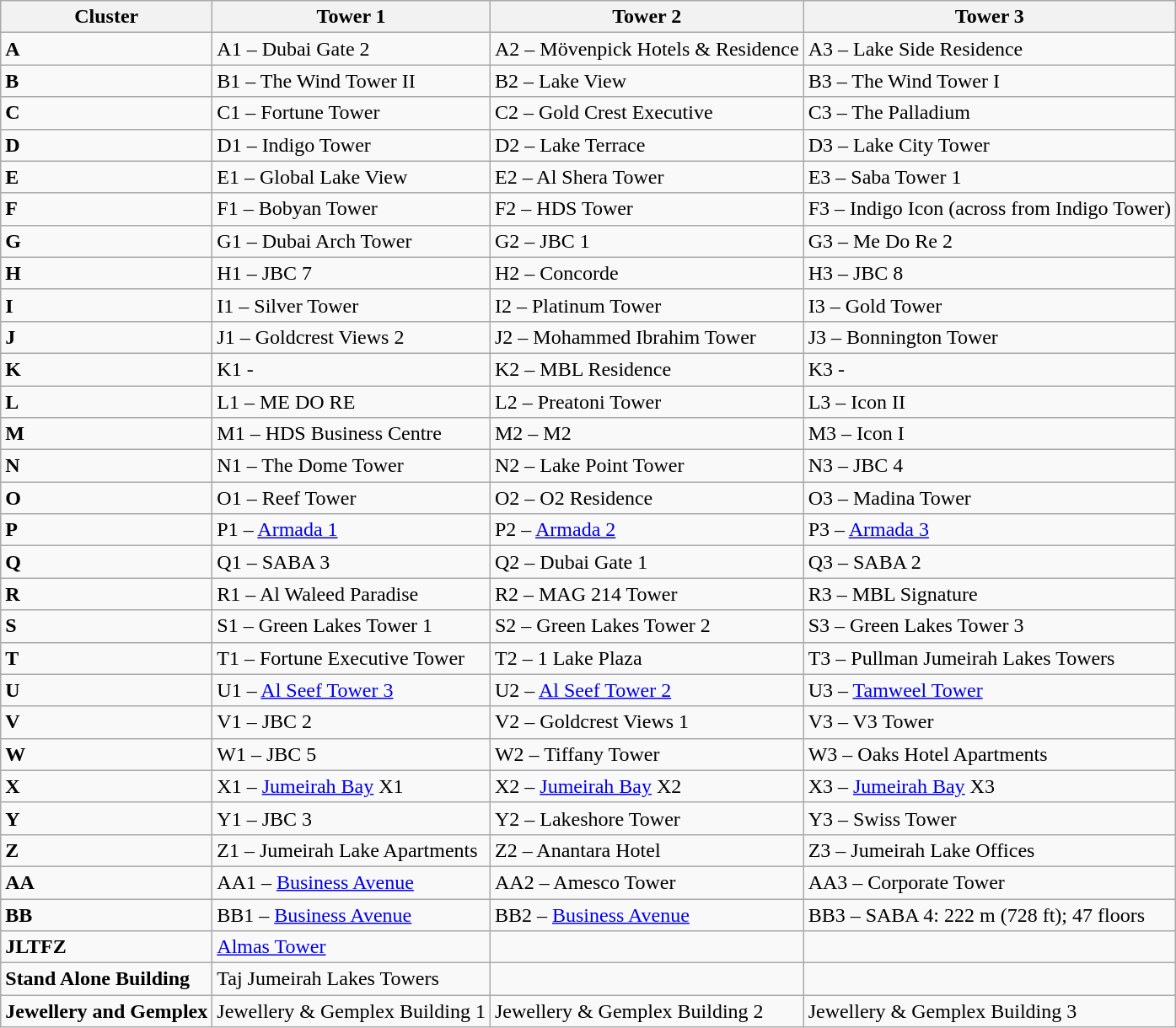<table class="wikitable">
<tr>
<th>Cluster</th>
<th>Tower 1</th>
<th>Tower 2</th>
<th>Tower 3</th>
</tr>
<tr>
<td><strong>A</strong></td>
<td>A1 – Dubai Gate 2</td>
<td>A2 – Mövenpick Hotels & Residence</td>
<td>A3 – Lake Side Residence</td>
</tr>
<tr>
<td><strong>B</strong></td>
<td>B1 – The Wind Tower II</td>
<td>B2 – Lake View</td>
<td>B3 – The Wind Tower I</td>
</tr>
<tr>
<td><strong>C</strong></td>
<td>C1 – Fortune Tower</td>
<td>C2 – Gold Crest Executive</td>
<td>C3 – The Palladium</td>
</tr>
<tr>
<td><strong>D</strong></td>
<td>D1 – Indigo Tower</td>
<td>D2 – Lake Terrace</td>
<td>D3 – Lake City Tower</td>
</tr>
<tr>
<td><strong>E</strong></td>
<td>E1 – Global Lake View</td>
<td>E2 – Al Shera Tower</td>
<td>E3 – Saba Tower 1</td>
</tr>
<tr>
<td><strong>F</strong></td>
<td>F1 – Bobyan Tower</td>
<td>F2 – HDS Tower</td>
<td>F3 – Indigo Icon (across from Indigo Tower)</td>
</tr>
<tr>
<td><strong>G</strong></td>
<td>G1 – Dubai Arch Tower</td>
<td>G2 – JBC 1</td>
<td>G3 – Me Do Re 2</td>
</tr>
<tr>
<td><strong>H</strong></td>
<td>H1 – JBC 7</td>
<td>H2 – Concorde</td>
<td>H3 – JBC 8</td>
</tr>
<tr>
<td><strong>I</strong></td>
<td>I1 – Silver Tower</td>
<td>I2 – Platinum Tower</td>
<td>I3 – Gold Tower</td>
</tr>
<tr>
<td><strong>J</strong></td>
<td>J1 – Goldcrest Views 2</td>
<td>J2 – Mohammed Ibrahim Tower</td>
<td>J3 – Bonnington Tower</td>
</tr>
<tr>
<td><strong>K</strong></td>
<td>K1 -</td>
<td>K2 – MBL Residence</td>
<td>K3 -</td>
</tr>
<tr>
<td><strong>L</strong></td>
<td>L1 – ME DO RE</td>
<td>L2 – Preatoni Tower</td>
<td>L3 – Icon II</td>
</tr>
<tr>
<td><strong>M</strong></td>
<td>M1 – HDS Business Centre</td>
<td>M2 – M2</td>
<td>M3 – Icon I</td>
</tr>
<tr>
<td><strong>N</strong></td>
<td>N1 – The Dome Tower</td>
<td>N2 – Lake Point Tower</td>
<td>N3 – JBC 4</td>
</tr>
<tr>
<td><strong>O</strong></td>
<td>O1 – Reef Tower</td>
<td>O2 – O2 Residence</td>
<td>O3 – Madina Tower</td>
</tr>
<tr>
<td><strong>P</strong></td>
<td>P1 – <a href='#'>Armada 1</a></td>
<td>P2 – <a href='#'>Armada 2</a></td>
<td>P3 – <a href='#'>Armada 3</a></td>
</tr>
<tr>
<td><strong>Q</strong></td>
<td>Q1 – SABA 3</td>
<td>Q2 – Dubai Gate 1</td>
<td>Q3 – SABA 2</td>
</tr>
<tr>
<td><strong>R</strong></td>
<td>R1 – Al Waleed Paradise</td>
<td>R2 – MAG 214 Tower</td>
<td>R3 – MBL Signature</td>
</tr>
<tr>
<td><strong>S</strong></td>
<td>S1 – Green Lakes Tower 1</td>
<td>S2 – Green Lakes Tower 2</td>
<td>S3 – Green Lakes Tower 3</td>
</tr>
<tr>
<td><strong>T</strong></td>
<td>T1 – Fortune Executive Tower</td>
<td>T2 – 1 Lake Plaza</td>
<td>T3 – Pullman Jumeirah Lakes Towers</td>
</tr>
<tr>
<td><strong>U</strong></td>
<td>U1 – <a href='#'>Al Seef Tower 3</a></td>
<td>U2 – <a href='#'>Al Seef Tower 2</a></td>
<td>U3 – <a href='#'>Tamweel Tower</a></td>
</tr>
<tr>
<td><strong>V</strong></td>
<td>V1 – JBC 2</td>
<td>V2 – Goldcrest Views 1</td>
<td>V3 – V3 Tower</td>
</tr>
<tr>
<td><strong>W</strong></td>
<td>W1 – JBC 5</td>
<td>W2 – Tiffany Tower</td>
<td>W3 – Oaks Hotel Apartments</td>
</tr>
<tr>
<td><strong>X</strong></td>
<td>X1 – <a href='#'>Jumeirah Bay</a> X1</td>
<td>X2 – <a href='#'>Jumeirah Bay</a> X2</td>
<td>X3 – <a href='#'>Jumeirah Bay</a> X3</td>
</tr>
<tr>
<td><strong>Y</strong></td>
<td>Y1 – JBC 3</td>
<td>Y2 – Lakeshore Tower</td>
<td>Y3 – Swiss Tower</td>
</tr>
<tr>
<td><strong>Z</strong></td>
<td>Z1 – Jumeirah Lake Apartments</td>
<td>Z2 – Anantara Hotel</td>
<td>Z3 – Jumeirah Lake Offices</td>
</tr>
<tr>
<td><strong>AA</strong></td>
<td>AA1 – <a href='#'>Business Avenue</a></td>
<td>AA2 – Amesco Tower</td>
<td>AA3 – Corporate Tower</td>
</tr>
<tr>
<td><strong>BB</strong></td>
<td>BB1 – <a href='#'>Business Avenue</a></td>
<td>BB2 – <a href='#'>Business Avenue</a></td>
<td>BB3 – SABA 4: 222 m (728 ft); 47 floors</td>
</tr>
<tr>
<td><strong>JLTFZ</strong></td>
<td><a href='#'>Almas Tower</a></td>
<td></td>
<td></td>
</tr>
<tr>
<td><strong>Stand Alone Building</strong></td>
<td>Taj Jumeirah Lakes Towers</td>
<td></td>
<td></td>
</tr>
<tr>
<td><strong>Jewellery and Gemplex</strong></td>
<td>Jewellery & Gemplex Building 1</td>
<td>Jewellery & Gemplex Building 2</td>
<td>Jewellery & Gemplex Building 3</td>
</tr>
</table>
